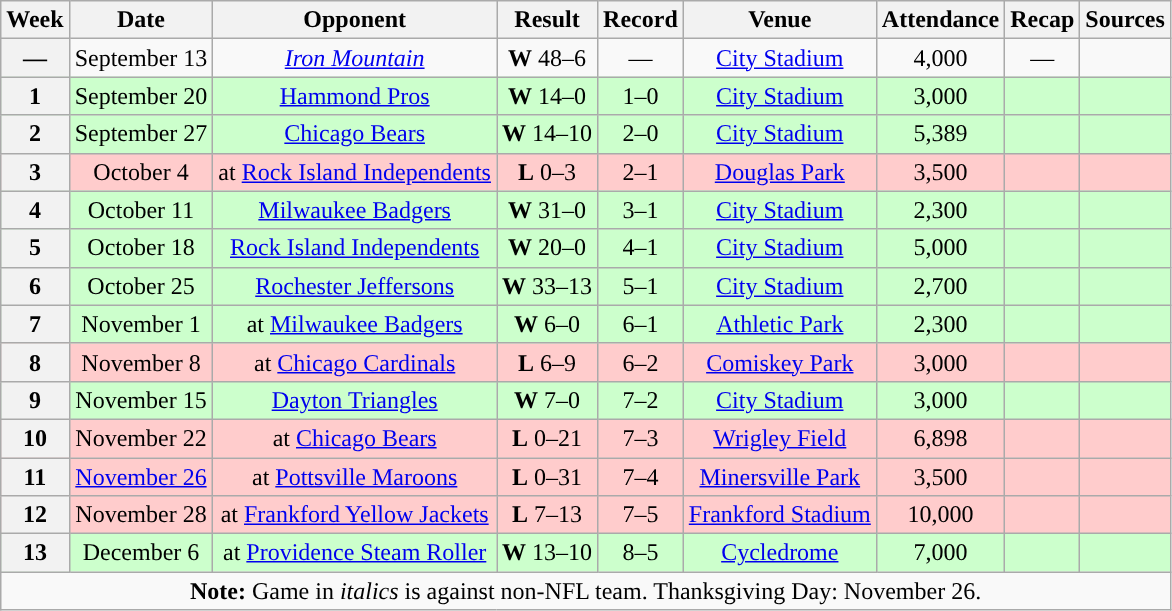<table class="wikitable" style="text-align:center">
<tr>
<th>Week</th>
<th>Date</th>
<th>Opponent</th>
<th>Result</th>
<th>Record</th>
<th>Venue</th>
<th>Attendance</th>
<th>Recap</th>
<th>Sources</th>
</tr>
<tr>
<th>—</th>
<td>September 13</td>
<td><em><a href='#'>Iron Mountain</a></em></td>
<td><strong>W</strong> 48–6</td>
<td>—</td>
<td><a href='#'>City Stadium</a></td>
<td>4,000</td>
<td>—</td>
<td></td>
</tr>
<tr style="background:#cfc">
<th>1</th>
<td>September 20</td>
<td><a href='#'>Hammond Pros</a></td>
<td><strong>W</strong> 14–0</td>
<td>1–0</td>
<td><a href='#'>City Stadium</a></td>
<td>3,000</td>
<td></td>
<td></td>
</tr>
<tr style="background:#cfc">
<th>2</th>
<td>September 27</td>
<td><a href='#'>Chicago Bears</a></td>
<td><strong>W</strong> 14–10</td>
<td>2–0</td>
<td><a href='#'>City Stadium</a></td>
<td>5,389</td>
<td></td>
<td></td>
</tr>
<tr style="background:#fcc">
<th>3</th>
<td>October 4</td>
<td>at <a href='#'>Rock Island Independents</a></td>
<td><strong>L</strong> 0–3</td>
<td>2–1</td>
<td><a href='#'>Douglas Park</a></td>
<td>3,500 </td>
<td></td>
<td></td>
</tr>
<tr style="background:#cfc">
<th>4</th>
<td>October 11</td>
<td><a href='#'>Milwaukee Badgers</a></td>
<td><strong>W</strong> 31–0</td>
<td>3–1</td>
<td><a href='#'>City Stadium</a></td>
<td>2,300</td>
<td></td>
<td></td>
</tr>
<tr style="background:#cfc">
<th>5</th>
<td>October 18</td>
<td><a href='#'>Rock Island Independents</a></td>
<td><strong>W</strong> 20–0</td>
<td>4–1</td>
<td><a href='#'>City Stadium</a></td>
<td>5,000 </td>
<td></td>
<td></td>
</tr>
<tr style="background:#cfc">
<th>6</th>
<td>October 25</td>
<td><a href='#'>Rochester Jeffersons</a></td>
<td><strong>W</strong> 33–13</td>
<td>5–1</td>
<td><a href='#'>City Stadium</a></td>
<td>2,700</td>
<td></td>
<td></td>
</tr>
<tr style="background:#cfc">
<th>7</th>
<td>November 1</td>
<td>at <a href='#'>Milwaukee Badgers</a></td>
<td><strong>W</strong> 6–0</td>
<td>6–1</td>
<td><a href='#'>Athletic Park</a></td>
<td>2,300</td>
<td></td>
<td></td>
</tr>
<tr style="background:#fcc">
<th>8</th>
<td>November 8</td>
<td>at <a href='#'>Chicago Cardinals</a></td>
<td><strong>L</strong> 6–9</td>
<td>6–2</td>
<td><a href='#'>Comiskey Park</a></td>
<td>3,000</td>
<td></td>
<td></td>
</tr>
<tr style="background:#cfc">
<th>9</th>
<td>November 15</td>
<td><a href='#'>Dayton Triangles</a></td>
<td><strong>W</strong> 7–0</td>
<td>7–2</td>
<td><a href='#'>City Stadium</a></td>
<td>3,000</td>
<td></td>
<td></td>
</tr>
<tr style="background:#fcc">
<th>10</th>
<td>November 22</td>
<td>at <a href='#'>Chicago Bears</a></td>
<td><strong>L</strong> 0–21</td>
<td>7–3</td>
<td><a href='#'>Wrigley Field</a></td>
<td>6,898</td>
<td></td>
<td></td>
</tr>
<tr style="background:#fcc">
<th>11</th>
<td><a href='#'>November 26</a></td>
<td>at <a href='#'>Pottsville Maroons</a></td>
<td><strong>L</strong> 0–31</td>
<td>7–4</td>
<td><a href='#'>Minersville Park</a></td>
<td>3,500</td>
<td></td>
<td></td>
</tr>
<tr style="background:#fcc">
<th>12</th>
<td>November 28</td>
<td>at <a href='#'>Frankford Yellow Jackets</a></td>
<td><strong>L</strong> 7–13</td>
<td>7–5</td>
<td><a href='#'>Frankford Stadium</a></td>
<td>10,000</td>
<td></td>
<td></td>
</tr>
<tr style="background:#cfc">
<th>13</th>
<td>December 6</td>
<td>at <a href='#'>Providence Steam Roller</a></td>
<td><strong>W</strong> 13–10</td>
<td>8–5</td>
<td><a href='#'>Cycledrome</a></td>
<td>7,000</td>
<td></td>
<td></td>
</tr>
<tr>
<td colspan="10"><strong>Note:</strong> Game in <em>italics</em> is against non-NFL team. Thanksgiving Day: November 26.</td>
</tr>
</table>
